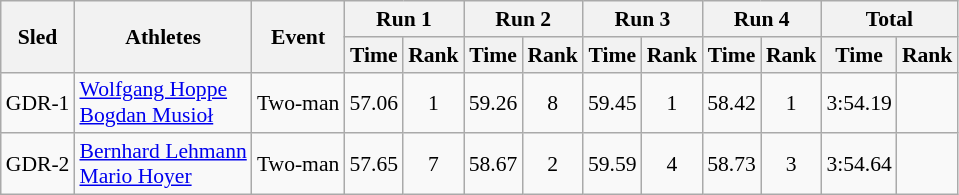<table class="wikitable" border="1" style="font-size:90%">
<tr>
<th rowspan="2">Sled</th>
<th rowspan="2">Athletes</th>
<th rowspan="2">Event</th>
<th colspan="2">Run 1</th>
<th colspan="2">Run 2</th>
<th colspan="2">Run 3</th>
<th colspan="2">Run 4</th>
<th colspan="2">Total</th>
</tr>
<tr>
<th>Time</th>
<th>Rank</th>
<th>Time</th>
<th>Rank</th>
<th>Time</th>
<th>Rank</th>
<th>Time</th>
<th>Rank</th>
<th>Time</th>
<th>Rank</th>
</tr>
<tr>
<td align="center">GDR-1</td>
<td><a href='#'>Wolfgang Hoppe</a><br><a href='#'>Bogdan Musioł</a></td>
<td>Two-man</td>
<td align="center">57.06</td>
<td align="center">1</td>
<td align="center">59.26</td>
<td align="center">8</td>
<td align="center">59.45</td>
<td align="center">1</td>
<td align="center">58.42</td>
<td align="center">1</td>
<td align="center">3:54.19</td>
<td align="center"></td>
</tr>
<tr>
<td align="center">GDR-2</td>
<td><a href='#'>Bernhard Lehmann</a><br><a href='#'>Mario Hoyer</a></td>
<td>Two-man</td>
<td align="center">57.65</td>
<td align="center">7</td>
<td align="center">58.67</td>
<td align="center">2</td>
<td align="center">59.59</td>
<td align="center">4</td>
<td align="center">58.73</td>
<td align="center">3</td>
<td align="center">3:54.64</td>
<td align="center"></td>
</tr>
</table>
